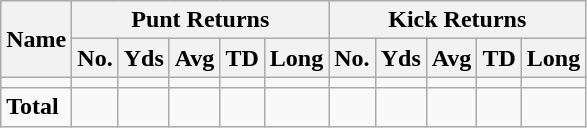<table class="wikitable" style="white-space:nowrap;">
<tr>
<th rowspan="2">Name</th>
<th colspan="5">Punt Returns</th>
<th colspan="5">Kick Returns</th>
</tr>
<tr>
<th>No.</th>
<th>Yds</th>
<th>Avg</th>
<th>TD</th>
<th>Long</th>
<th>No.</th>
<th>Yds</th>
<th>Avg</th>
<th>TD</th>
<th>Long</th>
</tr>
<tr>
<td></td>
<td></td>
<td></td>
<td></td>
<td></td>
<td></td>
<td></td>
<td></td>
<td></td>
<td></td>
<td></td>
</tr>
<tr>
<td><strong>Total</strong></td>
<td></td>
<td></td>
<td></td>
<td></td>
<td></td>
<td></td>
<td></td>
<td></td>
<td></td>
<td></td>
</tr>
</table>
